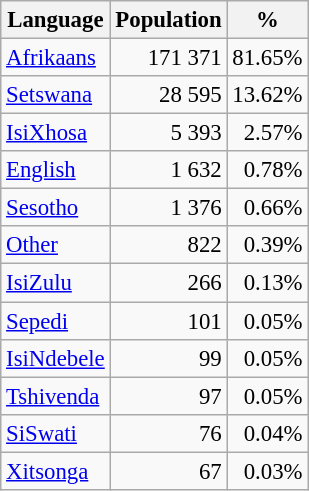<table class="wikitable" style="font-size: 95%; text-align: right">
<tr>
<th>Language</th>
<th>Population</th>
<th>%</th>
</tr>
<tr>
<td align=left><a href='#'>Afrikaans</a></td>
<td>171 371</td>
<td>81.65%</td>
</tr>
<tr>
<td align=left><a href='#'>Setswana</a></td>
<td>28 595</td>
<td>13.62%</td>
</tr>
<tr>
<td align=left><a href='#'>IsiXhosa</a></td>
<td>5 393</td>
<td>2.57%</td>
</tr>
<tr>
<td align=left><a href='#'>English</a></td>
<td>1 632</td>
<td>0.78%</td>
</tr>
<tr>
<td align=left><a href='#'>Sesotho</a></td>
<td>1 376</td>
<td>0.66%</td>
</tr>
<tr>
<td align=left><a href='#'>Other</a></td>
<td>822</td>
<td>0.39%</td>
</tr>
<tr>
<td align=left><a href='#'>IsiZulu</a></td>
<td>266</td>
<td>0.13%</td>
</tr>
<tr>
<td align=left><a href='#'>Sepedi</a></td>
<td>101</td>
<td>0.05%</td>
</tr>
<tr>
<td align=left><a href='#'>IsiNdebele</a></td>
<td>99</td>
<td>0.05%</td>
</tr>
<tr>
<td align=left><a href='#'>Tshivenda</a></td>
<td>97</td>
<td>0.05%</td>
</tr>
<tr>
<td align=left><a href='#'>SiSwati</a></td>
<td>76</td>
<td>0.04%</td>
</tr>
<tr>
<td align=left><a href='#'>Xitsonga</a></td>
<td>67</td>
<td>0.03%</td>
</tr>
</table>
